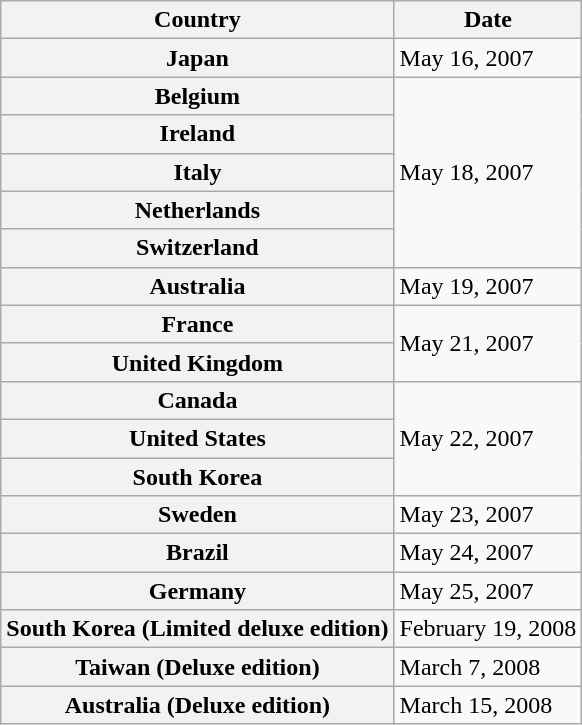<table class="wikitable plainrowheaders">
<tr>
<th>Country</th>
<th>Date</th>
</tr>
<tr>
<th scope="row">Japan</th>
<td>May 16, 2007</td>
</tr>
<tr>
<th scope="row">Belgium</th>
<td rowspan="5">May 18, 2007</td>
</tr>
<tr>
<th scope="row">Ireland</th>
</tr>
<tr>
<th scope="row">Italy</th>
</tr>
<tr>
<th scope="row">Netherlands</th>
</tr>
<tr>
<th scope="row">Switzerland</th>
</tr>
<tr>
<th scope="row">Australia</th>
<td>May 19, 2007</td>
</tr>
<tr>
<th scope="row">France</th>
<td rowspan="2">May 21, 2007</td>
</tr>
<tr>
<th scope="row">United Kingdom</th>
</tr>
<tr>
<th scope="row">Canada</th>
<td rowspan="3">May 22, 2007</td>
</tr>
<tr>
<th scope="row">United States</th>
</tr>
<tr>
<th scope="row">South Korea</th>
</tr>
<tr>
<th scope="row">Sweden</th>
<td>May 23, 2007</td>
</tr>
<tr>
<th scope="row">Brazil</th>
<td>May 24, 2007</td>
</tr>
<tr>
<th scope="row">Germany</th>
<td>May 25, 2007</td>
</tr>
<tr>
<th scope="row">South Korea (Limited deluxe edition)</th>
<td>February 19, 2008</td>
</tr>
<tr>
<th scope="row">Taiwan (Deluxe edition)</th>
<td>March 7, 2008</td>
</tr>
<tr>
<th scope="row">Australia (Deluxe edition)</th>
<td>March 15, 2008</td>
</tr>
</table>
